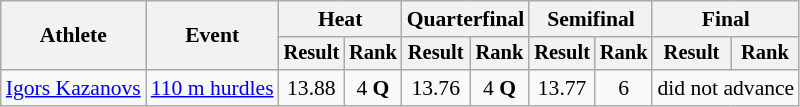<table class="wikitable" style="font-size:90%">
<tr>
<th rowspan="2">Athlete</th>
<th rowspan="2">Event</th>
<th colspan="2">Heat</th>
<th colspan="2">Quarterfinal</th>
<th colspan="2">Semifinal</th>
<th colspan="2">Final</th>
</tr>
<tr style="font-size:95%">
<th>Result</th>
<th>Rank</th>
<th>Result</th>
<th>Rank</th>
<th>Result</th>
<th>Rank</th>
<th>Result</th>
<th>Rank</th>
</tr>
<tr align=center>
<td align=left><a href='#'>Igors Kazanovs</a></td>
<td align=left><a href='#'>110 m hurdles</a></td>
<td>13.88</td>
<td>4 <strong>Q</strong></td>
<td>13.76</td>
<td>4 <strong>Q</strong></td>
<td>13.77</td>
<td>6</td>
<td colspan=2>did not advance</td>
</tr>
</table>
